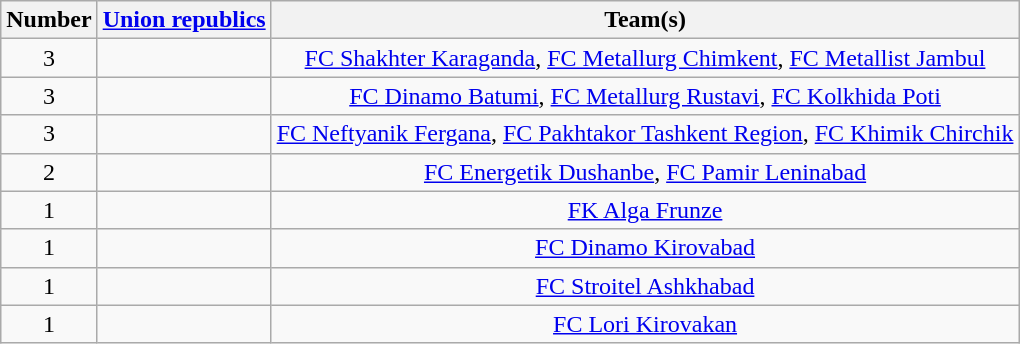<table class="wikitable" style="text-align:center">
<tr>
<th>Number</th>
<th><a href='#'>Union republics</a></th>
<th>Team(s)</th>
</tr>
<tr>
<td rowspan="1">3</td>
<td align="left"></td>
<td><a href='#'>FC Shakhter Karaganda</a>, <a href='#'>FC Metallurg Chimkent</a>, <a href='#'>FC Metallist Jambul</a></td>
</tr>
<tr>
<td rowspan="1">3</td>
<td align="left"></td>
<td><a href='#'>FC Dinamo Batumi</a>, <a href='#'>FC Metallurg Rustavi</a>, <a href='#'>FC Kolkhida Poti</a></td>
</tr>
<tr>
<td rowspan="1">3</td>
<td align="left"></td>
<td><a href='#'>FC Neftyanik Fergana</a>, <a href='#'>FC Pakhtakor Tashkent Region</a>, <a href='#'>FC Khimik Chirchik</a></td>
</tr>
<tr>
<td rowspan="1">2</td>
<td align="left"></td>
<td><a href='#'>FC Energetik Dushanbe</a>, <a href='#'>FC Pamir Leninabad</a></td>
</tr>
<tr>
<td rowspan="1">1</td>
<td align="left"></td>
<td><a href='#'>FK Alga Frunze</a></td>
</tr>
<tr>
<td rowspan="1">1</td>
<td align="left"></td>
<td><a href='#'>FC Dinamo Kirovabad</a></td>
</tr>
<tr>
<td rowspan="1">1</td>
<td align="left"></td>
<td><a href='#'>FC Stroitel Ashkhabad</a></td>
</tr>
<tr>
<td rowspan="1">1</td>
<td align="left"></td>
<td><a href='#'>FC Lori Kirovakan</a></td>
</tr>
</table>
